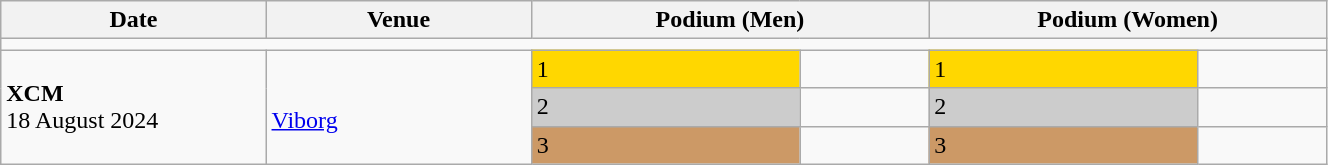<table class="wikitable" width=70%>
<tr>
<th>Date</th>
<th width=20%>Venue</th>
<th colspan=2 width=30%>Podium (Men)</th>
<th colspan=2 width=30%>Podium (Women)</th>
</tr>
<tr>
<td colspan=6></td>
</tr>
<tr>
<td rowspan=3><strong>XCM</strong> <br> 18 August 2024</td>
<td rowspan=3><br><a href='#'>Viborg</a></td>
<td bgcolor=FFD700>1</td>
<td></td>
<td bgcolor=FFD700>1</td>
<td></td>
</tr>
<tr>
<td bgcolor=CCCCCC>2</td>
<td></td>
<td bgcolor=CCCCCC>2</td>
<td></td>
</tr>
<tr>
<td bgcolor=CC9966>3</td>
<td></td>
<td bgcolor=CC9966>3</td>
<td></td>
</tr>
</table>
